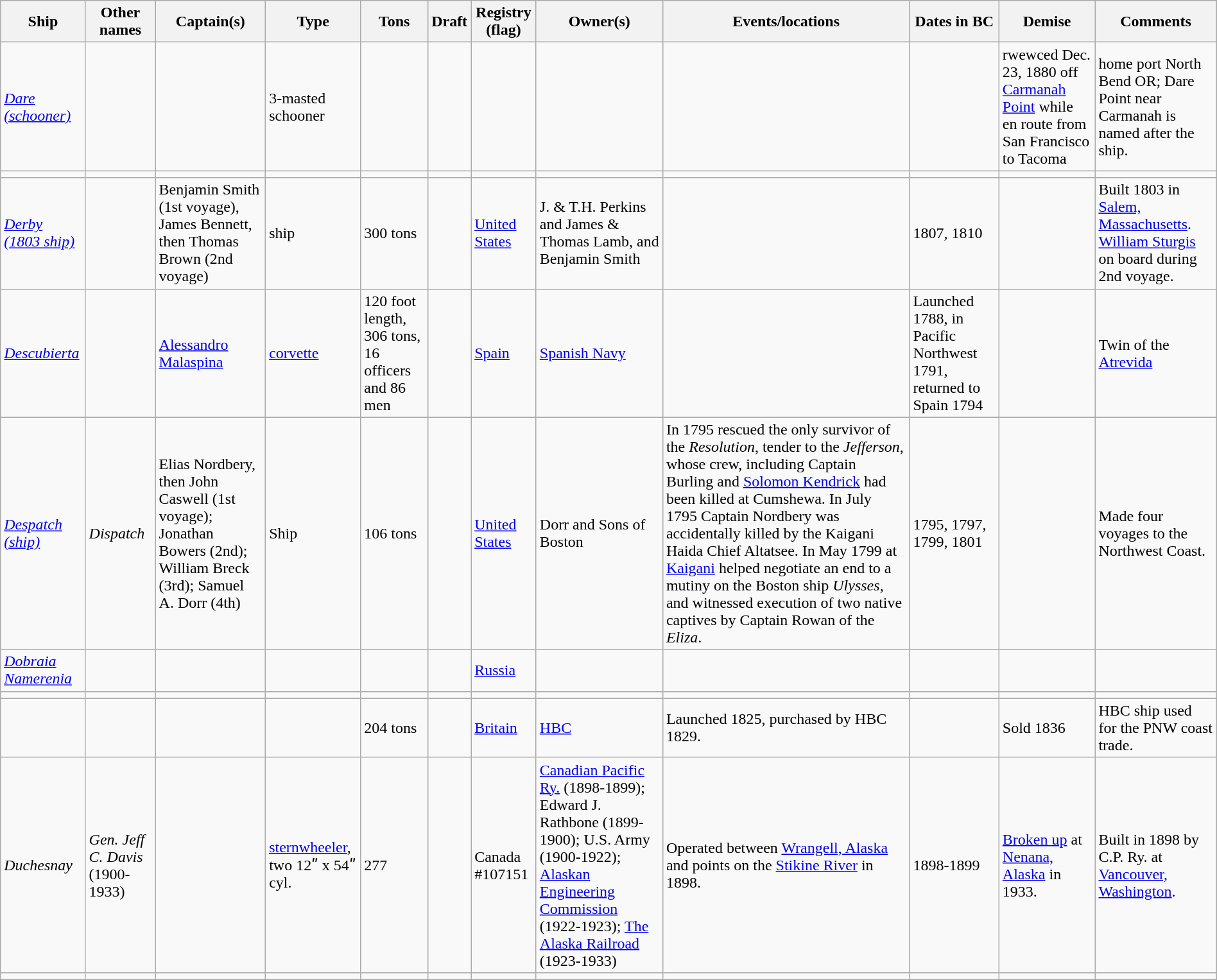<table class="wikitable sortable" style="width:100%">
<tr>
<th>Ship</th>
<th>Other names</th>
<th>Captain(s)</th>
<th>Type</th>
<th>Tons </th>
<th>Draft </th>
<th>Registry (flag)</th>
<th>Owner(s) </th>
<th>Events/locations</th>
<th>Dates in BC</th>
<th>Demise </th>
<th>Comments</th>
</tr>
<tr>
<td><em><a href='#'>Dare (schooner)</a></em></td>
<td></td>
<td></td>
<td>3-masted schooner</td>
<td></td>
<td></td>
<td></td>
<td></td>
<td></td>
<td></td>
<td>rwewced Dec. 23, 1880 off <a href='#'>Carmanah Point</a> while en route from San Francisco to Tacoma</td>
<td>home port North Bend OR; Dare Point near Carmanah is named after the ship.</td>
</tr>
<tr>
<td></td>
<td></td>
<td></td>
<td></td>
<td></td>
<td></td>
<td></td>
<td></td>
<td></td>
<td></td>
<td></td>
<td></td>
</tr>
<tr>
<td><em><a href='#'>Derby (1803 ship)</a></em></td>
<td></td>
<td>Benjamin Smith (1st voyage), James Bennett, then Thomas Brown (2nd voyage)</td>
<td>ship</td>
<td>300 tons</td>
<td></td>
<td><a href='#'>United States</a></td>
<td>J. & T.H. Perkins and James & Thomas Lamb, and Benjamin Smith</td>
<td></td>
<td>1807, 1810</td>
<td></td>
<td>Built 1803 in <a href='#'>Salem, Massachusetts</a>. <a href='#'>William Sturgis</a> on board during 2nd voyage.</td>
</tr>
<tr>
<td><em><a href='#'>Descubierta</a></em></td>
<td></td>
<td><a href='#'>Alessandro Malaspina</a></td>
<td><a href='#'>corvette</a></td>
<td>120 foot length, 306 tons, 16 officers and 86 men</td>
<td></td>
<td><a href='#'>Spain</a></td>
<td><a href='#'>Spanish Navy</a></td>
<td></td>
<td>Launched 1788, in Pacific Northwest 1791, returned to Spain 1794</td>
<td></td>
<td>Twin of the <a href='#'>Atrevida</a></td>
</tr>
<tr>
<td><em><a href='#'>Despatch (ship)</a></em></td>
<td><em>Dispatch</em></td>
<td>Elias Nordbery, then John Caswell (1st voyage); Jonathan Bowers (2nd); William Breck (3rd); Samuel A. Dorr (4th)</td>
<td>Ship</td>
<td>106 tons</td>
<td></td>
<td><a href='#'>United States</a></td>
<td>Dorr and Sons of Boston</td>
<td>In 1795 rescued the only survivor of the <em>Resolution</em>, tender to the <em>Jefferson</em>, whose crew, including Captain Burling and <a href='#'>Solomon Kendrick</a> had been killed at Cumshewa. In July 1795 Captain Nordbery was accidentally killed by the Kaigani Haida Chief Altatsee. In May 1799 at <a href='#'>Kaigani</a> helped negotiate an end to a mutiny on the Boston ship <em>Ulysses</em>, and witnessed execution of two native captives by Captain Rowan of the <em>Eliza</em>.</td>
<td>1795, 1797, 1799, 1801</td>
<td></td>
<td>Made four voyages to the Northwest Coast.</td>
</tr>
<tr>
<td><em><a href='#'>Dobraia Namerenia</a></em></td>
<td></td>
<td></td>
<td></td>
<td></td>
<td></td>
<td><a href='#'>Russia</a></td>
<td></td>
<td></td>
<td></td>
<td></td>
<td></td>
</tr>
<tr>
<td></td>
<td></td>
<td></td>
<td></td>
<td></td>
<td></td>
<td></td>
<td></td>
<td></td>
<td></td>
<td></td>
<td></td>
</tr>
<tr>
<td></td>
<td></td>
<td></td>
<td></td>
<td>204 tons</td>
<td></td>
<td><a href='#'>Britain</a></td>
<td><a href='#'>HBC</a></td>
<td>Launched 1825, purchased by HBC 1829.</td>
<td></td>
<td>Sold 1836</td>
<td>HBC ship used for the PNW coast trade.</td>
</tr>
<tr>
<td><em>Duchesnay</em></td>
<td><em>Gen. Jeff C. Davis</em> (1900-1933)</td>
<td></td>
<td><a href='#'>sternwheeler</a>, two 12ʺ x 54ʺ cyl.</td>
<td>277</td>
<td></td>
<td>Canada #107151</td>
<td><a href='#'>Canadian Pacific Ry.</a> (1898-1899);<br>Edward J. Rathbone (1899-1900); U.S. Army (1900-1922); <a href='#'>Alaskan Engineering Commission</a> (1922-1923); <a href='#'>The Alaska Railroad</a> (1923-1933)</td>
<td>Operated between <a href='#'>Wrangell, Alaska</a> and points on the <a href='#'>Stikine River</a> in 1898.</td>
<td>1898-1899</td>
<td><a href='#'>Broken up</a> at <a href='#'>Nenana, Alaska</a> in 1933.</td>
<td>Built in 1898 by C.P. Ry. at <a href='#'>Vancouver, Washington</a>.</td>
</tr>
<tr>
<td></td>
<td></td>
<td></td>
<td></td>
<td></td>
<td></td>
<td></td>
<td></td>
<td></td>
<td></td>
<td></td>
<td></td>
</tr>
</table>
